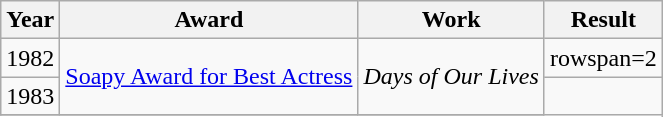<table class="wikitable sortable">
<tr>
<th scope="col">Year</th>
<th scope="col">Award</th>
<th scope="col">Work</th>
<th scope="col">Result</th>
</tr>
<tr>
<td>1982</td>
<td rowspan=2 style="text-align:center"><a href='#'>Soapy Award for Best Actress</a></td>
<td rowspan=2 style="text-align:center"><em>Days of Our Lives</em></td>
<td>rowspan=2 </td>
</tr>
<tr>
<td>1983</td>
</tr>
<tr>
</tr>
</table>
